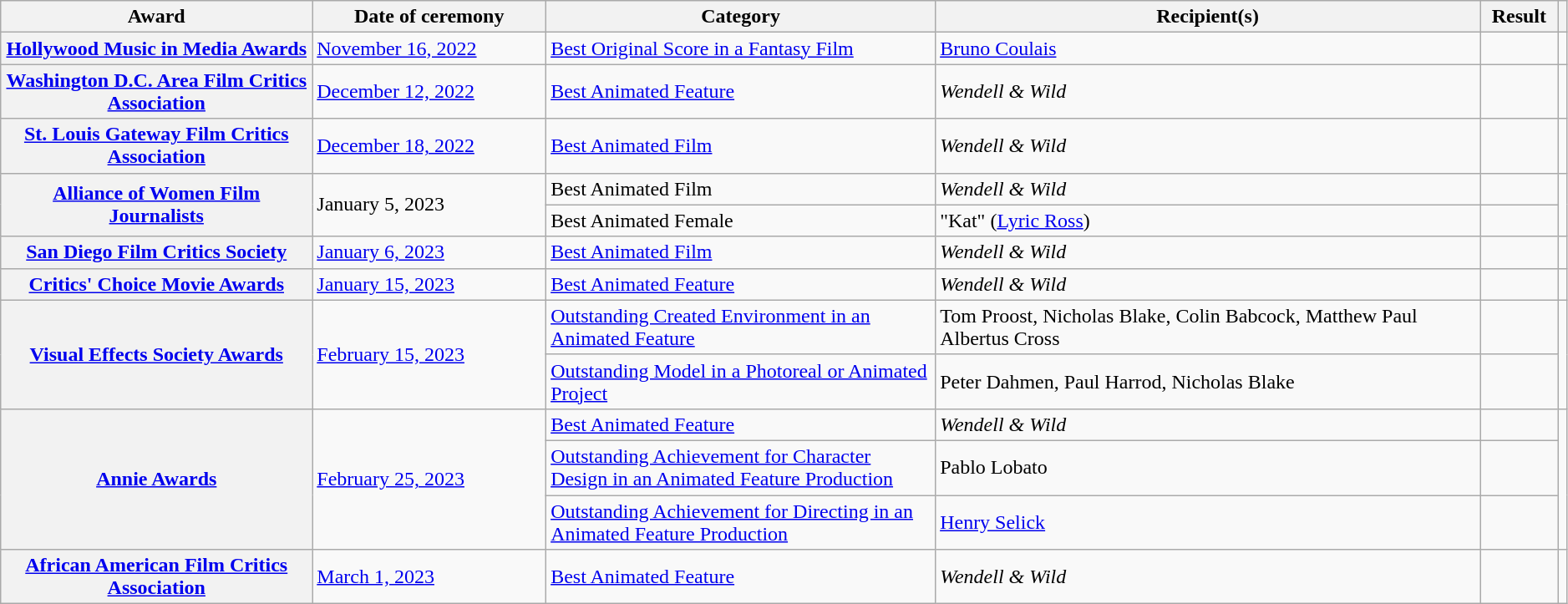<table class="wikitable sortable plainrowheaders col6center" style="width: 99%;">
<tr>
<th scope="col" style="width:20%;">Award</th>
<th scope="col" style="width:15%;">Date of ceremony</th>
<th scope="col" style="width:25%;">Category</th>
<th scope="col" style="width:35%;">Recipient(s)</th>
<th scope="col" style="width:5%;">Result</th>
<th scope="col" style="width:5%;" class="unsortable"></th>
</tr>
<tr>
<th scope="row"><a href='#'>Hollywood Music in Media Awards</a></th>
<td><a href='#'>November 16, 2022</a></td>
<td><a href='#'>Best Original Score in a Fantasy Film</a></td>
<td><a href='#'>Bruno Coulais</a></td>
<td></td>
<td align="center"></td>
</tr>
<tr>
<th scope="row"><a href='#'>Washington D.C. Area Film Critics Association</a></th>
<td><a href='#'>December 12, 2022</a></td>
<td><a href='#'>Best Animated Feature</a></td>
<td><em>Wendell & Wild</em></td>
<td></td>
<td align="center"></td>
</tr>
<tr>
<th scope="row"><a href='#'>St. Louis Gateway Film Critics Association</a></th>
<td><a href='#'>December 18, 2022</a></td>
<td><a href='#'>Best Animated Film</a></td>
<td><em>Wendell & Wild</em></td>
<td></td>
<td></td>
</tr>
<tr>
<th rowspan="2" scope="row"><a href='#'>Alliance of Women Film Journalists</a></th>
<td rowspan="2">January 5, 2023</td>
<td>Best Animated Film</td>
<td><em>Wendell & Wild</em></td>
<td></td>
<td rowspan="2"></td>
</tr>
<tr>
<td>Best Animated Female</td>
<td>"Kat" (<a href='#'>Lyric Ross</a>)</td>
<td></td>
</tr>
<tr>
<th scope="row"><a href='#'>San Diego Film Critics Society</a></th>
<td><a href='#'>January 6, 2023</a></td>
<td><a href='#'>Best Animated Film</a></td>
<td><em>Wendell & Wild</em></td>
<td></td>
<td></td>
</tr>
<tr>
<th scope="row"><a href='#'>Critics' Choice Movie Awards</a></th>
<td><a href='#'>January 15, 2023</a></td>
<td><a href='#'>Best Animated Feature</a></td>
<td><em>Wendell & Wild</em></td>
<td></td>
<td></td>
</tr>
<tr>
<th scope="row"  rowspan="2"><a href='#'>Visual Effects Society Awards</a></th>
<td rowspan="2"><a href='#'>February 15, 2023</a></td>
<td><a href='#'>Outstanding Created Environment in an Animated Feature</a></td>
<td>Tom Proost, Nicholas Blake, Colin Babcock, Matthew Paul Albertus Cross </td>
<td></td>
<td rowspan="2"></td>
</tr>
<tr>
<td><a href='#'>Outstanding Model in a Photoreal or Animated Project</a></td>
<td>Peter Dahmen, Paul Harrod, Nicholas Blake </td>
<td></td>
</tr>
<tr>
<th rowspan="3" scope="row"><a href='#'>Annie Awards</a></th>
<td rowspan="3"><a href='#'>February 25, 2023</a></td>
<td><a href='#'>Best Animated Feature</a></td>
<td><em>Wendell & Wild</em></td>
<td></td>
<td rowspan="3"></td>
</tr>
<tr>
<td><a href='#'>Outstanding Achievement for Character Design in an Animated Feature Production</a></td>
<td>Pablo Lobato</td>
<td></td>
</tr>
<tr>
<td><a href='#'>Outstanding Achievement for Directing in an Animated Feature Production</a></td>
<td><a href='#'>Henry Selick</a></td>
<td></td>
</tr>
<tr>
<th rowspan="1" scope="row"><a href='#'>African American Film Critics Association</a></th>
<td rowspan="1"><a href='#'>March 1, 2023</a></td>
<td><a href='#'>Best Animated Feature</a></td>
<td><em>Wendell & Wild</em></td>
<td></td>
<td></td>
</tr>
</table>
